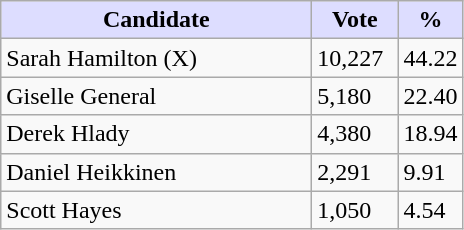<table class="wikitable">
<tr>
<th style="background:#ddf; width:200px;">Candidate</th>
<th style="background:#ddf; width:50px;">Vote</th>
<th style="background:#ddf; width:30px;">%</th>
</tr>
<tr>
<td>Sarah Hamilton (X)</td>
<td>10,227</td>
<td>44.22</td>
</tr>
<tr>
<td>Giselle General</td>
<td>5,180</td>
<td>22.40</td>
</tr>
<tr>
<td>Derek Hlady</td>
<td>4,380</td>
<td>18.94</td>
</tr>
<tr>
<td>Daniel Heikkinen</td>
<td>2,291</td>
<td>9.91</td>
</tr>
<tr>
<td>Scott Hayes</td>
<td>1,050</td>
<td>4.54</td>
</tr>
</table>
